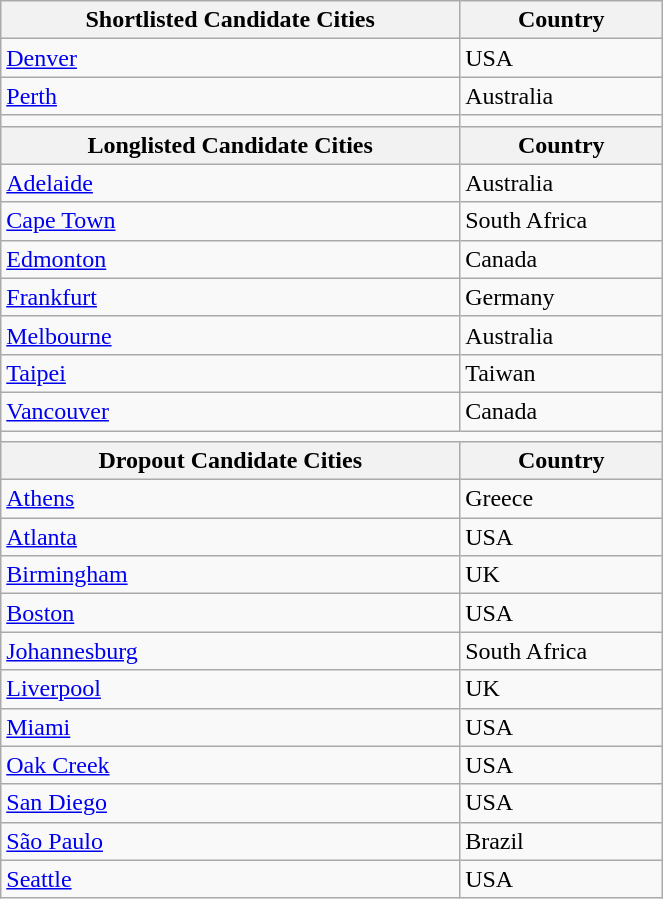<table class="wikitable" style="width:35%">
<tr>
<th>Shortlisted Candidate Cities</th>
<th>Country</th>
</tr>
<tr>
<td> <a href='#'>Denver</a></td>
<td>USA</td>
</tr>
<tr>
<td> <a href='#'>Perth</a></td>
<td>Australia</td>
</tr>
<tr>
<td></td>
<td></td>
</tr>
<tr>
<th>Longlisted Candidate Cities</th>
<th>Country</th>
</tr>
<tr>
<td> <a href='#'>Adelaide</a></td>
<td>Australia</td>
</tr>
<tr>
<td> <a href='#'>Cape Town</a></td>
<td>South Africa</td>
</tr>
<tr>
<td> <a href='#'>Edmonton</a></td>
<td>Canada</td>
</tr>
<tr>
<td> <a href='#'>Frankfurt</a></td>
<td>Germany</td>
</tr>
<tr>
<td> <a href='#'>Melbourne</a></td>
<td>Australia</td>
</tr>
<tr>
<td> <a href='#'>Taipei</a></td>
<td>Taiwan</td>
</tr>
<tr>
<td> <a href='#'>Vancouver</a></td>
<td>Canada</td>
</tr>
<tr>
<td colspan="2"></td>
</tr>
<tr>
<th>Dropout Candidate Cities</th>
<th>Country</th>
</tr>
<tr>
<td> <a href='#'>Athens</a></td>
<td>Greece</td>
</tr>
<tr>
<td> <a href='#'>Atlanta</a></td>
<td>USA</td>
</tr>
<tr>
<td> <a href='#'>Birmingham</a></td>
<td>UK</td>
</tr>
<tr>
<td> <a href='#'>Boston</a></td>
<td>USA</td>
</tr>
<tr>
<td> <a href='#'>Johannesburg</a></td>
<td>South Africa</td>
</tr>
<tr>
<td> <a href='#'>Liverpool</a></td>
<td>UK</td>
</tr>
<tr>
<td> <a href='#'>Miami</a></td>
<td>USA</td>
</tr>
<tr>
<td> <a href='#'>Oak Creek</a></td>
<td>USA</td>
</tr>
<tr>
<td> <a href='#'>San Diego</a></td>
<td>USA</td>
</tr>
<tr>
<td> <a href='#'>São Paulo</a></td>
<td>Brazil</td>
</tr>
<tr>
<td> <a href='#'>Seattle</a></td>
<td>USA</td>
</tr>
</table>
